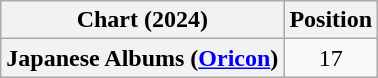<table class="wikitable sortable plainrowheaders">
<tr>
<th scope="col">Chart (2024)</th>
<th scope="col">Position</th>
</tr>
<tr>
<th scope="row">Japanese Albums (<a href='#'>Oricon</a>)</th>
<td align="center">17</td>
</tr>
</table>
